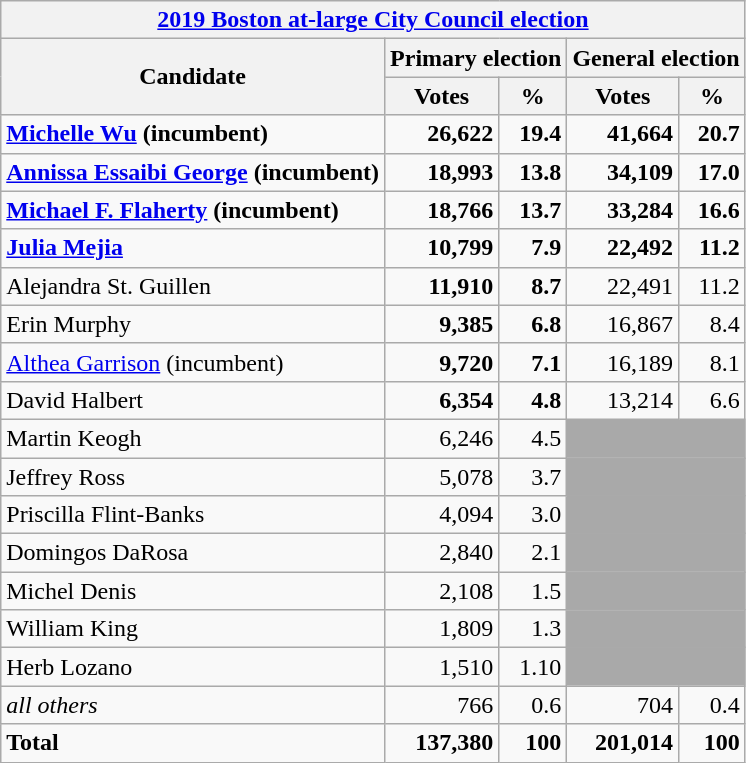<table class=wikitable>
<tr>
<th colspan=5><a href='#'>2019 Boston at-large City Council election</a></th>
</tr>
<tr>
<th colspan=1 rowspan=2>Candidate</th>
<th colspan=2><strong>Primary election</strong></th>
<th colspan=2><strong>General election</strong></th>
</tr>
<tr>
<th>Votes</th>
<th>%</th>
<th>Votes</th>
<th>%</th>
</tr>
<tr>
<td><strong><a href='#'>Michelle Wu</a> (incumbent)</strong></td>
<td align="right"><strong>26,622</strong></td>
<td align="right"><strong>19.4</strong></td>
<td align="right"><strong>41,664</strong></td>
<td align="right"><strong>20.7</strong></td>
</tr>
<tr>
<td><strong><a href='#'>Annissa Essaibi George</a> (incumbent)</strong></td>
<td align="right"><strong>18,993</strong></td>
<td align="right"><strong>13.8</strong></td>
<td align="right"><strong>34,109</strong></td>
<td align="right"><strong>17.0</strong></td>
</tr>
<tr>
<td><strong><a href='#'>Michael F. Flaherty</a> (incumbent)</strong></td>
<td align="right"><strong>18,766</strong></td>
<td align="right"><strong>13.7</strong></td>
<td align="right"><strong>33,284</strong></td>
<td align="right"><strong>16.6</strong></td>
</tr>
<tr>
<td><strong><a href='#'>Julia Mejia</a></strong></td>
<td align="right"><strong>10,799</strong></td>
<td align="right"><strong>7.9</strong></td>
<td align="right"><strong>22,492</strong></td>
<td align="right"><strong>11.2</strong></td>
</tr>
<tr>
<td>Alejandra St. Guillen</td>
<td align="right"><strong>11,910</strong></td>
<td align="right"><strong>8.7</strong></td>
<td align="right">22,491</td>
<td align="right">11.2</td>
</tr>
<tr>
<td>Erin Murphy</td>
<td align="right"><strong>9,385</strong></td>
<td align="right"><strong>6.8</strong></td>
<td align="right">16,867</td>
<td align="right">8.4</td>
</tr>
<tr>
<td><a href='#'>Althea Garrison</a> (incumbent)</td>
<td align="right"><strong>9,720</strong></td>
<td align="right"><strong>7.1</strong></td>
<td align="right">16,189</td>
<td align="right">8.1</td>
</tr>
<tr>
<td>David Halbert</td>
<td align="right"><strong>6,354</strong></td>
<td align="right"><strong>4.8</strong></td>
<td align="right">13,214</td>
<td align="right">6.6</td>
</tr>
<tr>
<td>Martin Keogh</td>
<td align="right">6,246</td>
<td align="right">4.5</td>
<td colspan=2 bgcolor=darkgray> </td>
</tr>
<tr>
<td>Jeffrey Ross</td>
<td align="right">5,078</td>
<td align="right">3.7</td>
<td colspan=2 bgcolor=darkgray> </td>
</tr>
<tr>
<td>Priscilla Flint-Banks</td>
<td align="right">4,094</td>
<td align="right">3.0</td>
<td colspan=2 bgcolor=darkgray> </td>
</tr>
<tr>
<td>Domingos DaRosa</td>
<td align="right">2,840</td>
<td align="right">2.1</td>
<td colspan=2 bgcolor=darkgray> </td>
</tr>
<tr>
<td>Michel Denis</td>
<td align="right">2,108</td>
<td align="right">1.5</td>
<td colspan=2 bgcolor=darkgray> </td>
</tr>
<tr>
<td>William King</td>
<td align="right">1,809</td>
<td align="right">1.3</td>
<td colspan=2 bgcolor=darkgray> </td>
</tr>
<tr>
<td>Herb Lozano</td>
<td align="right">1,510</td>
<td align="right">1.10</td>
<td colspan=2 bgcolor=darkgray> </td>
</tr>
<tr>
<td><em>all others</em></td>
<td align="right">766</td>
<td align="right">0.6</td>
<td align="right">704</td>
<td align="right">0.4</td>
</tr>
<tr>
<td><strong>Total</strong></td>
<td align="right"><strong>137,380</strong></td>
<td align="right"><strong>100</strong></td>
<td align="right"><strong>201,014</strong></td>
<td align="right"><strong>100</strong></td>
</tr>
</table>
